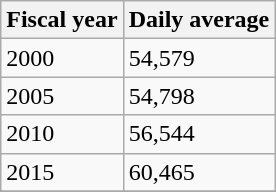<table class="wikitable">
<tr>
<th>Fiscal year</th>
<th>Daily average</th>
</tr>
<tr>
<td>2000</td>
<td>54,579</td>
</tr>
<tr>
<td>2005</td>
<td>54,798</td>
</tr>
<tr>
<td>2010</td>
<td>56,544</td>
</tr>
<tr>
<td>2015</td>
<td>60,465</td>
</tr>
<tr>
</tr>
</table>
